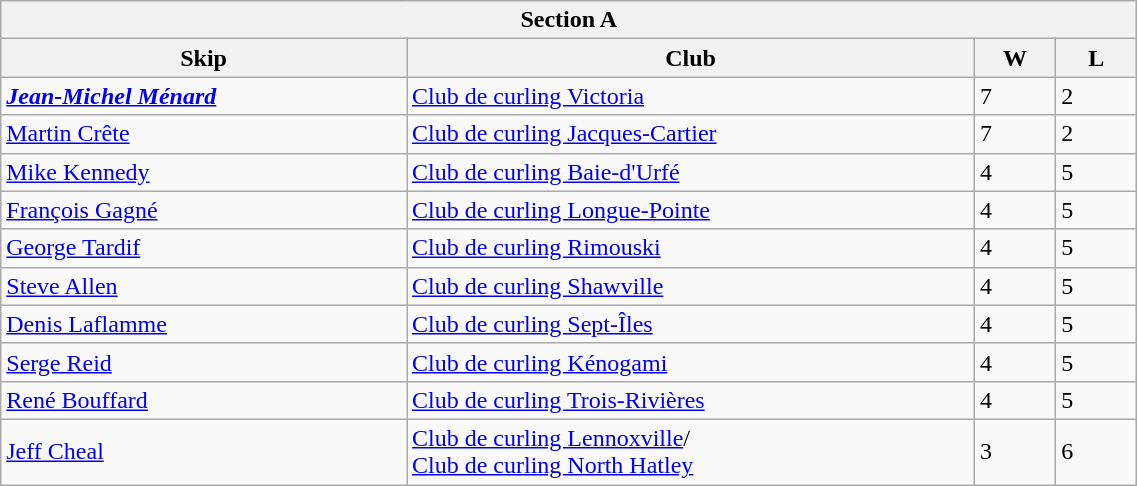<table class="wikitable" width=60%>
<tr>
<th align="center" colspan=4>Section A</th>
</tr>
<tr>
<th width=25%>Skip</th>
<th width=35%>Club</th>
<th width=5%>W</th>
<th width=5%>L</th>
</tr>
<tr>
<td><strong><em><a href='#'>Jean-Michel Ménard</a></em></strong></td>
<td><a href='#'>Club de curling Victoria</a></td>
<td>7</td>
<td>2</td>
</tr>
<tr>
<td><a href='#'>Martin Crête</a></td>
<td><a href='#'>Club de curling Jacques-Cartier</a></td>
<td>7</td>
<td>2</td>
</tr>
<tr>
<td><a href='#'>Mike Kennedy</a></td>
<td><a href='#'>Club de curling Baie-d'Urfé</a></td>
<td>4</td>
<td>5</td>
</tr>
<tr>
<td><a href='#'>François Gagné</a></td>
<td><a href='#'>Club de curling Longue-Pointe</a></td>
<td>4</td>
<td>5</td>
</tr>
<tr>
<td><a href='#'>George Tardif</a></td>
<td><a href='#'>Club de curling Rimouski</a></td>
<td>4</td>
<td>5</td>
</tr>
<tr>
<td><a href='#'>Steve Allen</a></td>
<td><a href='#'>Club de curling Shawville</a></td>
<td>4</td>
<td>5</td>
</tr>
<tr>
<td><a href='#'>Denis Laflamme</a></td>
<td><a href='#'>Club de curling Sept-Îles</a></td>
<td>4</td>
<td>5</td>
</tr>
<tr>
<td><a href='#'>Serge Reid</a></td>
<td><a href='#'>Club de curling Kénogami</a></td>
<td>4</td>
<td>5</td>
</tr>
<tr>
<td><a href='#'>René Bouffard</a></td>
<td><a href='#'>Club de curling Trois-Rivières</a></td>
<td>4</td>
<td>5</td>
</tr>
<tr>
<td><a href='#'>Jeff Cheal</a></td>
<td><a href='#'>Club de curling Lennoxville</a>/ <br> <a href='#'>Club de curling North Hatley</a></td>
<td>3</td>
<td>6</td>
</tr>
</table>
